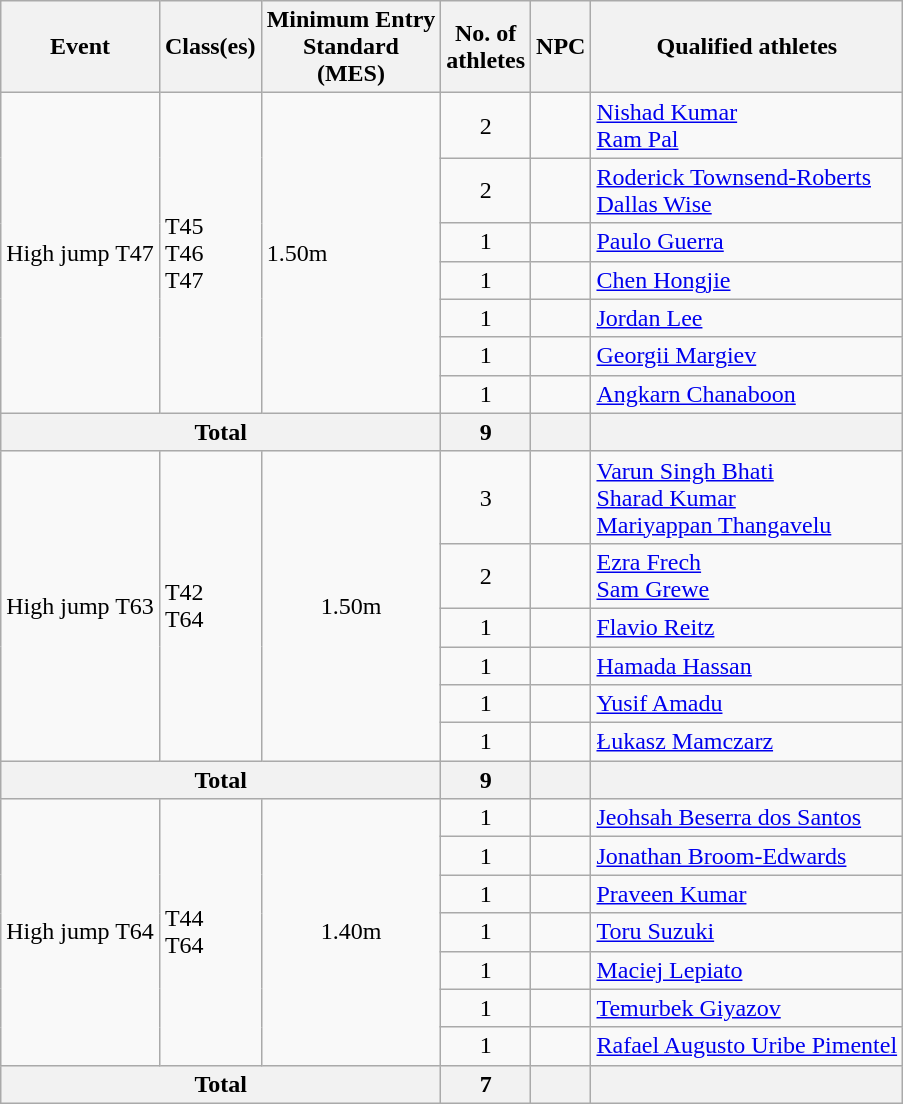<table class="wikitable">
<tr>
<th>Event</th>
<th>Class(es)</th>
<th>Minimum Entry<br> Standard<br> (MES)</th>
<th>No. of<br>athletes</th>
<th>NPC</th>
<th>Qualified athletes</th>
</tr>
<tr>
<td rowspan=7>High jump T47</td>
<td rowspan=7>T45<br>T46<br>T47</td>
<td rowspan=7>1.50m</td>
<td align=center>2</td>
<td></td>
<td><a href='#'>Nishad Kumar</a><br><a href='#'>Ram Pal</a></td>
</tr>
<tr>
<td align=center>2</td>
<td></td>
<td><a href='#'>Roderick Townsend-Roberts</a><br><a href='#'>Dallas Wise</a></td>
</tr>
<tr>
<td align=center>1</td>
<td></td>
<td><a href='#'>Paulo Guerra</a></td>
</tr>
<tr>
<td align=center>1</td>
<td></td>
<td><a href='#'>Chen Hongjie</a></td>
</tr>
<tr>
<td align=center>1</td>
<td></td>
<td><a href='#'>Jordan Lee</a></td>
</tr>
<tr>
<td align=center>1</td>
<td></td>
<td><a href='#'>Georgii Margiev</a></td>
</tr>
<tr>
<td align=center>1</td>
<td></td>
<td><a href='#'>Angkarn Chanaboon</a></td>
</tr>
<tr>
<th colspan=3>Total</th>
<th>9</th>
<th></th>
<th></th>
</tr>
<tr>
<td rowspan=6>High jump T63</td>
<td rowspan=6>T42<br>T64</td>
<td rowspan=6 align="center">1.50m</td>
<td align=center>3</td>
<td></td>
<td><a href='#'>Varun Singh Bhati</a><br><a href='#'>Sharad Kumar</a><br> <a href='#'>Mariyappan Thangavelu</a></td>
</tr>
<tr>
<td align=center>2</td>
<td></td>
<td><a href='#'>Ezra Frech</a><br><a href='#'>Sam Grewe</a></td>
</tr>
<tr>
<td align=center>1</td>
<td></td>
<td><a href='#'>Flavio Reitz</a></td>
</tr>
<tr>
<td align=center>1</td>
<td></td>
<td><a href='#'>Hamada Hassan</a></td>
</tr>
<tr>
<td align=center>1</td>
<td></td>
<td><a href='#'>Yusif Amadu</a></td>
</tr>
<tr>
<td align=center>1</td>
<td></td>
<td><a href='#'>Łukasz Mamczarz</a></td>
</tr>
<tr>
<th colspan=3>Total</th>
<th>9</th>
<th></th>
<th></th>
</tr>
<tr>
<td rowspan=7>High jump T64</td>
<td rowspan=7>T44<br>T64</td>
<td rowspan=7 align="center">1.40m</td>
<td align=center>1</td>
<td></td>
<td><a href='#'>Jeohsah Beserra dos Santos</a></td>
</tr>
<tr>
<td align=center>1</td>
<td></td>
<td><a href='#'>Jonathan Broom-Edwards</a></td>
</tr>
<tr>
<td align=center>1</td>
<td></td>
<td><a href='#'>Praveen Kumar</a></td>
</tr>
<tr>
<td align=center>1</td>
<td></td>
<td><a href='#'>Toru Suzuki</a></td>
</tr>
<tr>
<td align=center>1</td>
<td></td>
<td><a href='#'>Maciej Lepiato</a></td>
</tr>
<tr>
<td align=center>1</td>
<td></td>
<td><a href='#'>Temurbek Giyazov</a></td>
</tr>
<tr>
<td align=center>1</td>
<td></td>
<td><a href='#'>Rafael Augusto Uribe Pimentel</a></td>
</tr>
<tr>
<th colspan=3>Total</th>
<th>7</th>
<th></th>
<th></th>
</tr>
</table>
